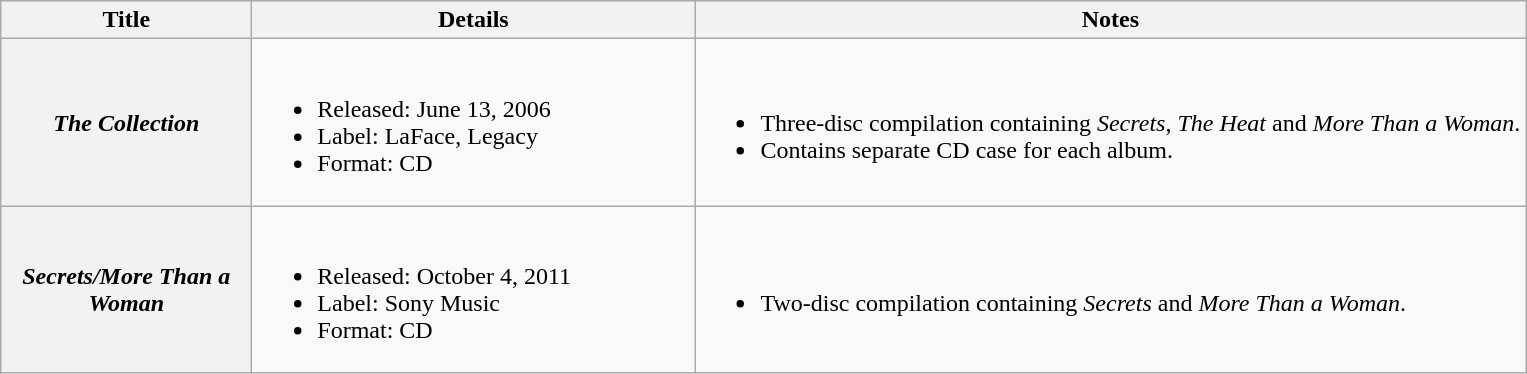<table class="wikitable plainrowheaders">
<tr>
<th scope="col" style="width:10em;">Title</th>
<th scope="col" style="width:18em;">Details</th>
<th scope="col">Notes</th>
</tr>
<tr>
<th scope="row"><em>The Collection</em></th>
<td><br><ul><li>Released: June 13, 2006</li><li>Label: LaFace, Legacy</li><li>Format: CD</li></ul></td>
<td><br><ul><li>Three-disc compilation containing <em>Secrets</em>, <em>The Heat</em> and <em>More Than a Woman</em>.</li><li>Contains separate CD case for each album.</li></ul></td>
</tr>
<tr>
<th scope="row"><em>Secrets/More Than a Woman</em></th>
<td><br><ul><li>Released: October 4, 2011</li><li>Label: Sony Music</li><li>Format: CD</li></ul></td>
<td><br><ul><li>Two-disc compilation containing <em>Secrets</em> and <em>More Than a Woman</em>.</li></ul></td>
</tr>
</table>
